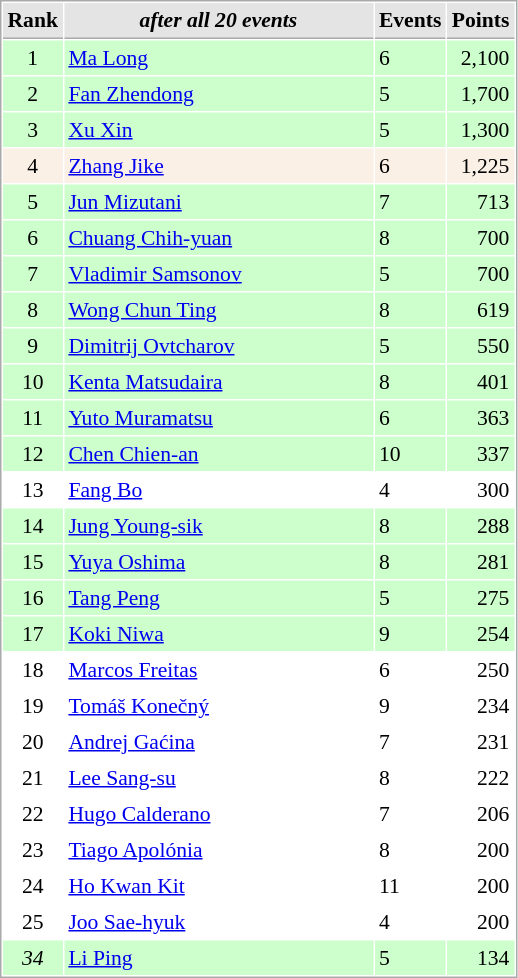<table cellspacing="1" cellpadding="3" style="border:1px solid #aaa; font-size:90%;">
<tr style="background:#e4e4e4;">
<th style="border-bottom:1px solid #aaa; width:10px;">Rank</th>
<th style="border-bottom:1px solid #aaa; width:200px; white-space:nowrap;"><em>after all 20 events</em></th>
<th style="border-bottom:1px solid #aaa; width:20px;">Events</th>
<th style="border-bottom:1px solid #aaa; width:20px;">Points</th>
</tr>
<tr bgcolor="#ccffcc">
<td style="text-align:center;">1</td>
<td> <a href='#'>Ma Long</a></td>
<td>6</td>
<td align="right">2,100</td>
</tr>
<tr bgcolor="#ccffcc">
<td style="text-align:center;">2</td>
<td> <a href='#'>Fan Zhendong</a></td>
<td>5</td>
<td align="right">1,700</td>
</tr>
<tr bgcolor="#ccffcc">
<td style="text-align:center;">3</td>
<td> <a href='#'>Xu Xin</a></td>
<td>5</td>
<td align="right">1,300</td>
</tr>
<tr bgcolor="#faf0e6">
<td style="text-align:center;">4</td>
<td> <a href='#'>Zhang Jike</a></td>
<td>6</td>
<td align="right">1,225</td>
</tr>
<tr bgcolor="#ccffcc">
<td style="text-align:center;">5</td>
<td> <a href='#'>Jun Mizutani</a></td>
<td>7</td>
<td align="right">713</td>
</tr>
<tr bgcolor="#ccffcc">
<td style="text-align:center;">6</td>
<td> <a href='#'>Chuang Chih-yuan</a></td>
<td>8</td>
<td align="right">700</td>
</tr>
<tr bgcolor="#ccffcc">
<td style="text-align:center;">7</td>
<td> <a href='#'>Vladimir Samsonov</a></td>
<td>5</td>
<td align="right">700</td>
</tr>
<tr bgcolor="#ccffcc">
<td style="text-align:center;">8</td>
<td> <a href='#'>Wong Chun Ting</a></td>
<td>8</td>
<td align="right">619</td>
</tr>
<tr bgcolor="#ccffcc">
<td style="text-align:center;">9</td>
<td> <a href='#'>Dimitrij Ovtcharov</a></td>
<td>5</td>
<td align="right">550</td>
</tr>
<tr bgcolor="#ccffcc">
<td style="text-align:center;">10</td>
<td> <a href='#'>Kenta Matsudaira</a></td>
<td>8</td>
<td align="right">401</td>
</tr>
<tr bgcolor="#ccffcc">
<td style="text-align:center;">11</td>
<td> <a href='#'>Yuto Muramatsu</a></td>
<td>6</td>
<td align="right">363</td>
</tr>
<tr bgcolor="#ccffcc">
<td style="text-align:center;">12</td>
<td> <a href='#'>Chen Chien-an</a></td>
<td>10</td>
<td align="right">337</td>
</tr>
<tr>
<td style="text-align:center;">13</td>
<td> <a href='#'>Fang Bo</a></td>
<td>4</td>
<td align="right">300</td>
</tr>
<tr bgcolor="#ccffcc">
<td style="text-align:center;">14</td>
<td> <a href='#'>Jung Young-sik</a></td>
<td>8</td>
<td align="right">288</td>
</tr>
<tr bgcolor="#ccffcc">
<td style="text-align:center;">15</td>
<td> <a href='#'>Yuya Oshima</a></td>
<td>8</td>
<td align="right">281</td>
</tr>
<tr bgcolor="#ccffcc">
<td style="text-align:center;">16</td>
<td> <a href='#'>Tang Peng</a></td>
<td>5</td>
<td align="right">275</td>
</tr>
<tr bgcolor="#ccffcc">
<td style="text-align:center;">17</td>
<td> <a href='#'>Koki Niwa</a></td>
<td>9</td>
<td align="right">254</td>
</tr>
<tr>
<td style="text-align:center;">18</td>
<td> <a href='#'>Marcos Freitas</a></td>
<td>6</td>
<td align="right">250</td>
</tr>
<tr>
<td style="text-align:center;">19</td>
<td> <a href='#'>Tomáš Konečný</a></td>
<td>9</td>
<td align="right">234</td>
</tr>
<tr>
<td style="text-align:center;">20</td>
<td> <a href='#'>Andrej Gaćina</a></td>
<td>7</td>
<td align="right">231</td>
</tr>
<tr>
<td style="text-align:center;">21</td>
<td> <a href='#'>Lee Sang-su</a></td>
<td>8</td>
<td align="right">222</td>
</tr>
<tr>
<td style="text-align:center;">22</td>
<td> <a href='#'>Hugo Calderano</a></td>
<td>7</td>
<td align="right">206</td>
</tr>
<tr>
<td style="text-align:center;">23</td>
<td> <a href='#'>Tiago Apolónia</a></td>
<td>8</td>
<td align="right">200</td>
</tr>
<tr>
<td style="text-align:center;">24</td>
<td> <a href='#'>Ho Kwan Kit</a></td>
<td>11</td>
<td align="right">200</td>
</tr>
<tr>
<td style="text-align:center;">25</td>
<td> <a href='#'>Joo Sae-hyuk</a></td>
<td>4</td>
<td align="right">200</td>
</tr>
<tr bgcolor="#ccffcc">
<td style="text-align:center;"><em>34</em></td>
<td> <a href='#'>Li Ping</a></td>
<td>5</td>
<td align="right">134</td>
</tr>
</table>
